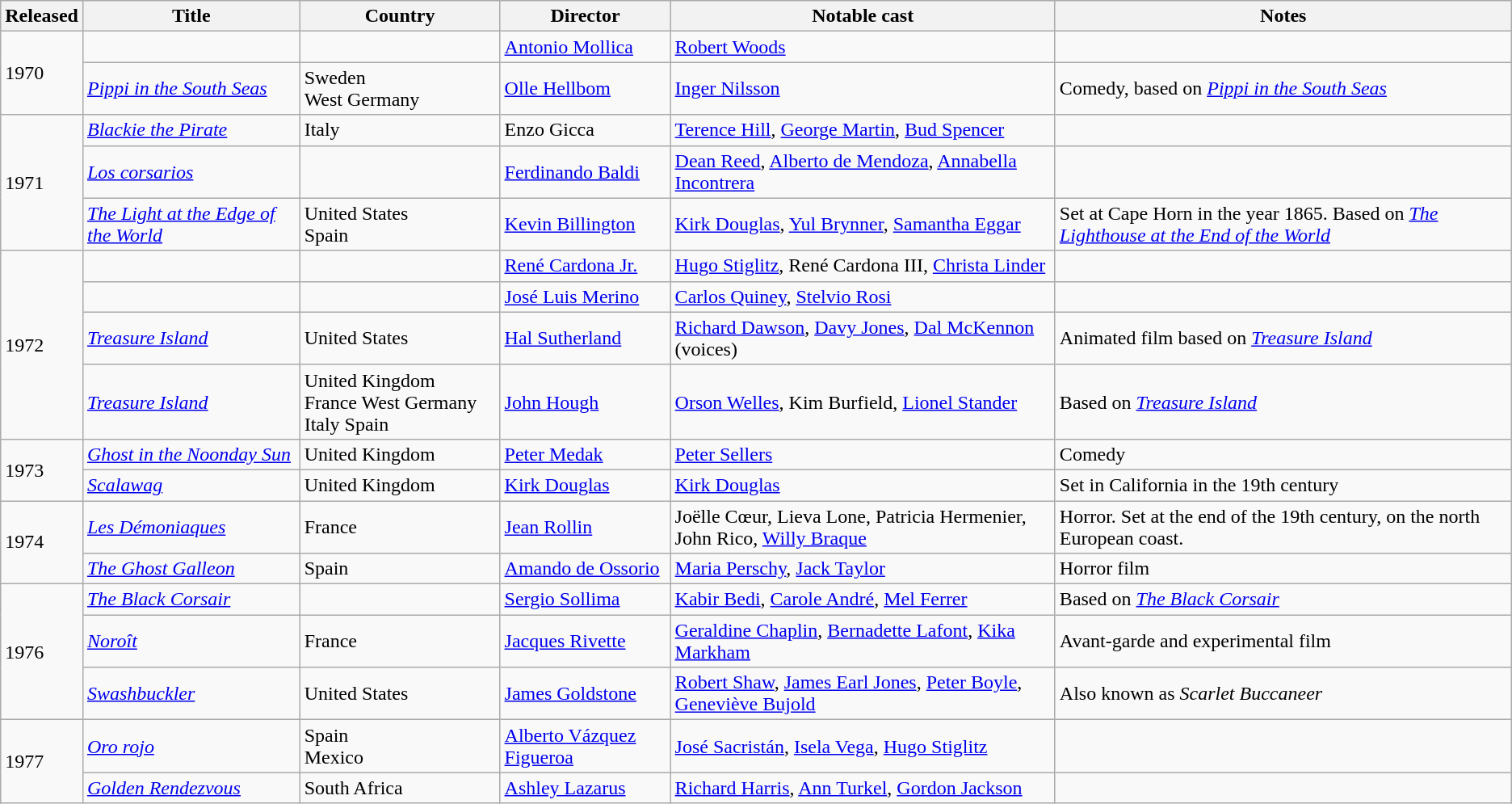<table class="wikitable sortable">
<tr>
<th>Released</th>
<th>Title</th>
<th>Country</th>
<th>Director</th>
<th>Notable cast</th>
<th>Notes</th>
</tr>
<tr>
<td rowspan="2">1970</td>
<td><em></em></td>
<td></td>
<td><a href='#'>Antonio Mollica</a></td>
<td><a href='#'>Robert Woods</a></td>
<td></td>
</tr>
<tr>
<td><em><a href='#'>Pippi in the South Seas</a></em></td>
<td>Sweden<br>West Germany</td>
<td><a href='#'>Olle Hellbom</a></td>
<td><a href='#'>Inger Nilsson</a></td>
<td>Comedy, based on <em><a href='#'>Pippi in the South Seas</a></em></td>
</tr>
<tr>
<td rowspan="3">1971</td>
<td><em><a href='#'>Blackie the Pirate</a></em></td>
<td>Italy</td>
<td>Enzo Gicca</td>
<td><a href='#'>Terence Hill</a>, <a href='#'>George Martin</a>, <a href='#'>Bud Spencer</a></td>
<td></td>
</tr>
<tr>
<td><em><a href='#'>Los corsarios</a></em></td>
<td></td>
<td><a href='#'>Ferdinando Baldi</a></td>
<td><a href='#'>Dean Reed</a>, <a href='#'>Alberto de Mendoza</a>, <a href='#'>Annabella Incontrera</a></td>
<td></td>
</tr>
<tr>
<td><em><a href='#'>The Light at the Edge of the World</a></em></td>
<td>United States<br>Spain</td>
<td><a href='#'>Kevin Billington</a></td>
<td><a href='#'>Kirk Douglas</a>, <a href='#'>Yul Brynner</a>, <a href='#'>Samantha Eggar</a></td>
<td>Set at Cape Horn in the year 1865. Based on <em><a href='#'>The Lighthouse at the End of the World</a></em></td>
</tr>
<tr>
<td rowspan="4">1972</td>
<td><em></em></td>
<td></td>
<td><a href='#'>René Cardona Jr.</a></td>
<td><a href='#'>Hugo Stiglitz</a>, René Cardona III, <a href='#'>Christa Linder</a></td>
<td></td>
</tr>
<tr>
<td><em></em></td>
<td></td>
<td><a href='#'>José Luis Merino</a></td>
<td><a href='#'>Carlos Quiney</a>, <a href='#'>Stelvio Rosi</a></td>
<td></td>
</tr>
<tr>
<td><em><a href='#'>Treasure Island</a></em></td>
<td>United States</td>
<td><a href='#'>Hal Sutherland</a></td>
<td><a href='#'>Richard Dawson</a>, <a href='#'>Davy Jones</a>, <a href='#'>Dal McKennon</a> (voices)</td>
<td>Animated film based on <em><a href='#'>Treasure Island</a></em></td>
</tr>
<tr>
<td><em><a href='#'>Treasure Island</a></em></td>
<td>United Kingdom<br>France
West Germany
Italy
Spain</td>
<td><a href='#'>John Hough</a></td>
<td><a href='#'>Orson Welles</a>, Kim Burfield, <a href='#'>Lionel Stander</a></td>
<td>Based on <em><a href='#'>Treasure Island</a></em></td>
</tr>
<tr>
<td rowspan="2">1973</td>
<td><em><a href='#'>Ghost in the Noonday Sun</a></em></td>
<td>United Kingdom</td>
<td><a href='#'>Peter Medak</a></td>
<td><a href='#'>Peter Sellers</a></td>
<td>Comedy</td>
</tr>
<tr>
<td><em><a href='#'>Scalawag</a></em></td>
<td>United Kingdom</td>
<td><a href='#'>Kirk Douglas</a></td>
<td><a href='#'>Kirk Douglas</a></td>
<td>Set in California in the 19th century</td>
</tr>
<tr>
<td rowspan="2">1974</td>
<td><em><a href='#'>Les Démoniaques</a></em></td>
<td>France</td>
<td><a href='#'>Jean Rollin</a></td>
<td>Joëlle Cœur, Lieva Lone, Patricia Hermenier, John Rico, <a href='#'>Willy Braque</a></td>
<td>Horror. Set at the end of the 19th century, on the north European coast.</td>
</tr>
<tr>
<td><em><a href='#'>The Ghost Galleon</a></em></td>
<td>Spain</td>
<td><a href='#'>Amando de Ossorio</a></td>
<td><a href='#'>Maria Perschy</a>, <a href='#'>Jack Taylor</a></td>
<td>Horror film</td>
</tr>
<tr>
<td rowspan="3">1976</td>
<td><em><a href='#'>The Black Corsair</a></em></td>
<td></td>
<td><a href='#'>Sergio Sollima</a></td>
<td><a href='#'>Kabir Bedi</a>, <a href='#'>Carole André</a>, <a href='#'>Mel Ferrer</a></td>
<td>Based on <em><a href='#'>The Black Corsair</a></em></td>
</tr>
<tr>
<td><em><a href='#'>Noroît</a></em></td>
<td>France</td>
<td><a href='#'>Jacques Rivette</a></td>
<td><a href='#'>Geraldine Chaplin</a>, <a href='#'>Bernadette Lafont</a>, <a href='#'>Kika Markham</a></td>
<td>Avant-garde and experimental film</td>
</tr>
<tr>
<td><em><a href='#'>Swashbuckler</a></em></td>
<td>United States</td>
<td><a href='#'>James Goldstone</a></td>
<td><a href='#'>Robert Shaw</a>, <a href='#'>James Earl Jones</a>, <a href='#'>Peter Boyle</a>, <a href='#'>Geneviève Bujold</a></td>
<td>Also known as <em>Scarlet Buccaneer</em></td>
</tr>
<tr>
<td rowspan="2">1977</td>
<td><em><a href='#'>Oro rojo</a></em></td>
<td>Spain<br>Mexico</td>
<td><a href='#'>Alberto Vázquez Figueroa</a></td>
<td><a href='#'>José Sacristán</a>, <a href='#'>Isela Vega</a>, <a href='#'>Hugo Stiglitz</a></td>
<td></td>
</tr>
<tr>
<td><em><a href='#'>Golden Rendezvous</a></em></td>
<td>South Africa</td>
<td><a href='#'>Ashley Lazarus</a></td>
<td><a href='#'>Richard Harris</a>, <a href='#'>Ann Turkel</a>, <a href='#'>Gordon Jackson</a></td>
<td></td>
</tr>
</table>
